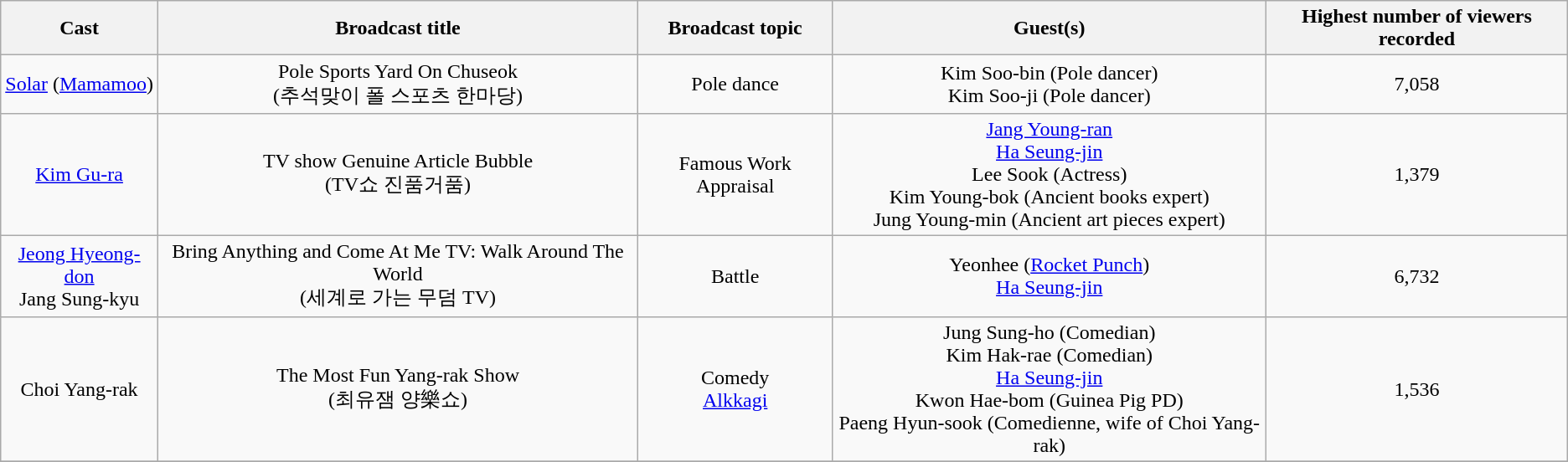<table class="wikitable" style="text-align:center">
<tr>
<th>Cast</th>
<th>Broadcast title</th>
<th>Broadcast topic</th>
<th>Guest(s)</th>
<th>Highest number of viewers recorded</th>
</tr>
<tr>
<td><a href='#'>Solar</a> (<a href='#'>Mamamoo</a>)</td>
<td>Pole Sports Yard On Chuseok<br>(추석맞이 폴 스포츠 한마당)</td>
<td>Pole dance</td>
<td>Kim Soo-bin (Pole dancer)<br>Kim Soo-ji (Pole dancer)</td>
<td>7,058</td>
</tr>
<tr>
<td><a href='#'>Kim Gu-ra</a></td>
<td>TV show Genuine Article Bubble<br>(TV쇼 진품거품)</td>
<td>Famous Work Appraisal</td>
<td><a href='#'>Jang Young-ran</a><br><a href='#'>Ha Seung-jin</a><br>Lee Sook (Actress)<br>Kim Young-bok (Ancient books expert)<br>Jung Young-min (Ancient art pieces expert)</td>
<td>1,379</td>
</tr>
<tr>
<td><a href='#'>Jeong Hyeong-don</a><br>Jang Sung-kyu</td>
<td>Bring Anything and Come At Me TV: Walk Around The World<br>(세계로 가는 무덤 TV)</td>
<td>Battle</td>
<td>Yeonhee (<a href='#'>Rocket Punch</a>)<br><a href='#'>Ha Seung-jin</a></td>
<td>6,732</td>
</tr>
<tr>
<td>Choi Yang-rak</td>
<td>The Most Fun Yang-rak Show<br>(최유잼 양樂쇼)</td>
<td>Comedy<br><a href='#'>Alkkagi</a></td>
<td>Jung Sung-ho (Comedian)<br>Kim Hak-rae (Comedian)<br><a href='#'>Ha Seung-jin</a><br>Kwon Hae-bom (Guinea Pig PD)<br>Paeng Hyun-sook (Comedienne, wife of Choi Yang-rak)</td>
<td>1,536</td>
</tr>
<tr>
</tr>
</table>
